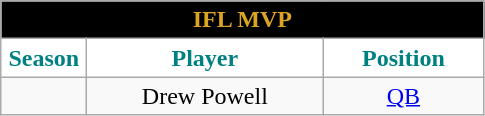<table class="wikitable sortable" style="text-align:center">
<tr>
<td colspan="4" style="background:#000; color:#DAA520;"><strong>IFL MVP</strong></td>
</tr>
<tr>
<th style="width:50px; background:white; color:teal;">Season</th>
<th style="width:150px; background:white; color:teal;">Player</th>
<th style="width:100px; background:white; color:teal;">Position</th>
</tr>
<tr>
<td></td>
<td>Drew Powell</td>
<td><a href='#'>QB</a></td>
</tr>
</table>
